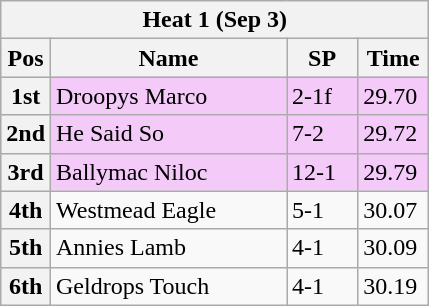<table class="wikitable">
<tr>
<th colspan="6">Heat 1 (Sep 3)</th>
</tr>
<tr>
<th width=20>Pos</th>
<th width=150>Name</th>
<th width=40>SP</th>
<th width=40>Time</th>
</tr>
<tr style="background: #f4caf9;">
<th>1st</th>
<td>Droopys Marco</td>
<td>2-1f</td>
<td>29.70</td>
</tr>
<tr style="background: #f4caf9;">
<th>2nd</th>
<td>He Said So</td>
<td>7-2</td>
<td>29.72</td>
</tr>
<tr style="background: #f4caf9;">
<th>3rd</th>
<td>Ballymac Niloc</td>
<td>12-1</td>
<td>29.79</td>
</tr>
<tr>
<th>4th</th>
<td>Westmead Eagle</td>
<td>5-1</td>
<td>30.07</td>
</tr>
<tr>
<th>5th</th>
<td>Annies Lamb</td>
<td>4-1</td>
<td>30.09</td>
</tr>
<tr>
<th>6th</th>
<td>Geldrops Touch</td>
<td>4-1</td>
<td>30.19</td>
</tr>
</table>
